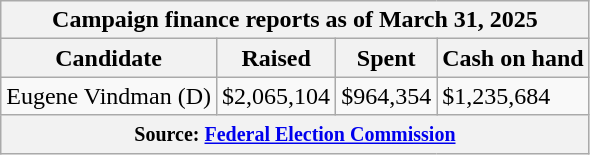<table class="wikitable sortable">
<tr>
<th colspan=4>Campaign finance reports as of March 31, 2025</th>
</tr>
<tr style="text-align:center;">
<th>Candidate</th>
<th>Raised</th>
<th>Spent</th>
<th>Cash on hand</th>
</tr>
<tr>
<td>Eugene Vindman (D)</td>
<td>$2,065,104</td>
<td>$964,354</td>
<td>$1,235,684</td>
</tr>
<tr>
<th colspan="4"><small>Source: <a href='#'>Federal Election Commission</a></small></th>
</tr>
</table>
